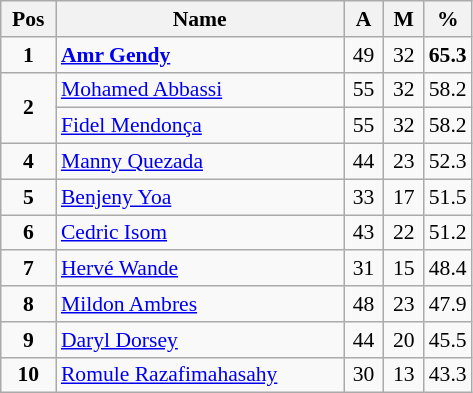<table class="wikitable" style="text-align:center; font-size:90%;">
<tr>
<th width=30px>Pos</th>
<th width=185px>Name</th>
<th width=20px>A</th>
<th width=20px>M</th>
<th width=25px>%</th>
</tr>
<tr>
<td><strong>1</strong></td>
<td align=left> <strong><a href='#'>Amr Gendy</a></strong></td>
<td>49</td>
<td>32</td>
<td><strong>65.3</strong></td>
</tr>
<tr>
<td rowspan=2><strong>2</strong></td>
<td align=left> <a href='#'>Mohamed Abbassi</a></td>
<td>55</td>
<td>32</td>
<td>58.2</td>
</tr>
<tr>
<td align=left> <a href='#'>Fidel Mendonça</a></td>
<td>55</td>
<td>32</td>
<td>58.2</td>
</tr>
<tr>
<td><strong>4</strong></td>
<td align=left> <a href='#'>Manny Quezada</a></td>
<td>44</td>
<td>23</td>
<td>52.3</td>
</tr>
<tr>
<td><strong>5</strong></td>
<td align=left> <a href='#'>Benjeny Yoa</a></td>
<td>33</td>
<td>17</td>
<td align=center>51.5</td>
</tr>
<tr>
<td><strong>6</strong></td>
<td align=left> <a href='#'>Cedric Isom</a></td>
<td>43</td>
<td>22</td>
<td>51.2</td>
</tr>
<tr>
<td><strong>7</strong></td>
<td align=left> <a href='#'>Hervé Wande</a></td>
<td>31</td>
<td>15</td>
<td>48.4</td>
</tr>
<tr>
<td><strong>8</strong></td>
<td align=left> <a href='#'>Mildon Ambres</a></td>
<td>48</td>
<td>23</td>
<td>47.9</td>
</tr>
<tr>
<td><strong>9</strong></td>
<td align=left> <a href='#'>Daryl Dorsey</a></td>
<td>44</td>
<td>20</td>
<td>45.5</td>
</tr>
<tr>
<td><strong>10</strong></td>
<td align=left> <a href='#'>Romule Razafimahasahy</a></td>
<td>30</td>
<td>13</td>
<td>43.3</td>
</tr>
</table>
